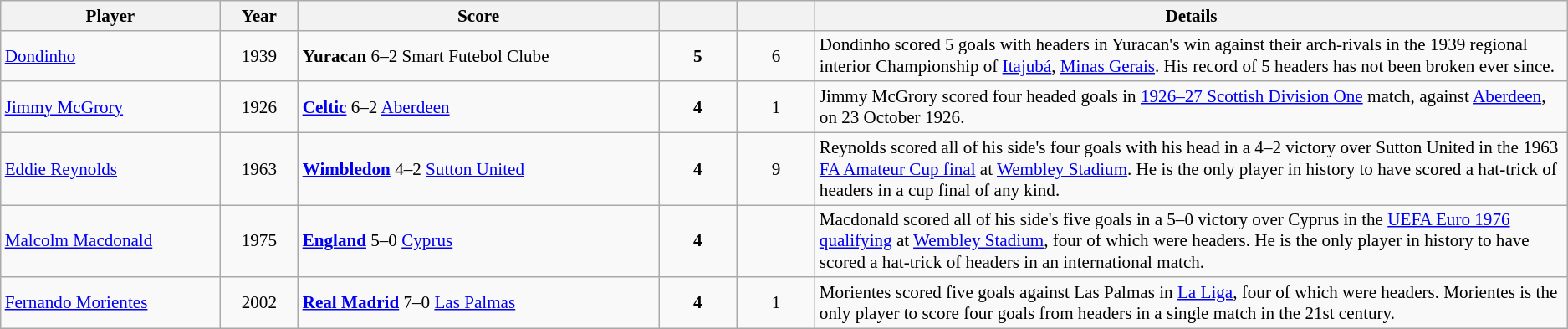<table class="wikitable sortable" style="text-align:; font-size:88%;">
<tr>
<th width = 14%>Player</th>
<th width = 5%>Year</th>
<th width = 23%>Score</th>
<th width = 5%></th>
<th width = 5%></th>
<th width="50%">Details</th>
</tr>
<tr>
<td> <a href='#'>Dondinho</a></td>
<td align=center>1939</td>
<td><strong>Yuracan</strong> 6–2 Smart Futebol Clube</td>
<td align=center><strong>5</strong></td>
<td align=center>6</td>
<td>Dondinho scored 5 goals with headers in Yuracan's win against their arch-rivals in the 1939 regional interior Championship of <a href='#'>Itajubá</a>, <a href='#'>Minas Gerais</a>. His record of 5 headers has not been broken ever since.</td>
</tr>
<tr>
<td> <a href='#'>Jimmy McGrory</a></td>
<td align=center>1926</td>
<td><a href='#'><strong>Celtic</strong></a> 6–2 <a href='#'>Aberdeen</a></td>
<td align=center><strong>4</strong></td>
<td align=center>1</td>
<td>Jimmy McGrory scored four headed goals in <a href='#'>1926–27 Scottish Division One</a> match, against <a href='#'>Aberdeen</a>, on 23 October 1926.</td>
</tr>
<tr>
<td> <a href='#'>Eddie Reynolds</a></td>
<td align=center>1963</td>
<td><a href='#'><strong>Wimbledon</strong></a> 4–2 <a href='#'>Sutton United</a></td>
<td align=center><strong>4</strong></td>
<td align=center>9</td>
<td>Reynolds scored all of his side's four goals with his head in a 4–2 victory over Sutton United in the 1963 <a href='#'>FA Amateur Cup final</a> at <a href='#'>Wembley Stadium</a>. He is the only player in history to have scored a hat-trick of headers in a cup final of any kind.</td>
</tr>
<tr>
<td> <a href='#'>Malcolm Macdonald</a></td>
<td align=center>1975</td>
<td><a href='#'><strong>England</strong></a> 5–0 <a href='#'>Cyprus</a></td>
<td align=center><strong>4</strong></td>
<td align=center></td>
<td>Macdonald scored all of his side's five goals in a 5–0 victory over Cyprus in the <a href='#'>UEFA Euro 1976 qualifying</a> at <a href='#'>Wembley Stadium</a>, four of which were headers. He is the only player in history to have scored a hat-trick of headers in an international match.</td>
</tr>
<tr>
<td> <a href='#'>Fernando Morientes</a></td>
<td align=center>2002</td>
<td><a href='#'><strong>Real Madrid</strong></a> 7–0 <a href='#'>Las Palmas</a></td>
<td align=center><strong>4</strong></td>
<td align=center>1</td>
<td>Morientes scored five goals against Las Palmas in <a href='#'>La Liga</a>, four of which were headers. Morientes is the only player to score four goals from headers in a single match in the 21st century.</td>
</tr>
</table>
